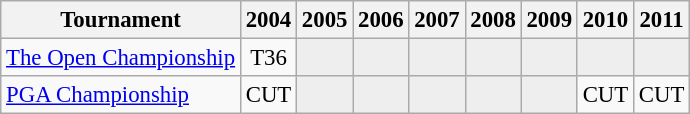<table class="wikitable" style="font-size:95%;">
<tr>
<th>Tournament</th>
<th>2004</th>
<th>2005</th>
<th>2006</th>
<th>2007</th>
<th>2008</th>
<th>2009</th>
<th>2010</th>
<th>2011</th>
</tr>
<tr>
<td><a href='#'>The Open Championship</a></td>
<td align="center">T36</td>
<td style="background:#eeeeee;"></td>
<td style="background:#eeeeee;"></td>
<td style="background:#eeeeee;"></td>
<td style="background:#eeeeee;"></td>
<td style="background:#eeeeee;"></td>
<td style="background:#eeeeee;"></td>
<td style="background:#eeeeee;"></td>
</tr>
<tr>
<td><a href='#'>PGA Championship</a></td>
<td align="center">CUT</td>
<td style="background:#eeeeee;"></td>
<td style="background:#eeeeee;"></td>
<td style="background:#eeeeee;"></td>
<td style="background:#eeeeee;"></td>
<td style="background:#eeeeee;"></td>
<td align="center">CUT</td>
<td align="center">CUT</td>
</tr>
</table>
